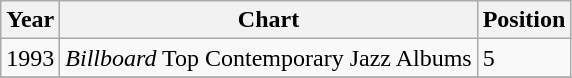<table class="wikitable">
<tr>
<th>Year</th>
<th>Chart</th>
<th>Position</th>
</tr>
<tr>
<td>1993</td>
<td><em>Billboard</em> Top Contemporary Jazz Albums</td>
<td>5</td>
</tr>
<tr>
</tr>
</table>
